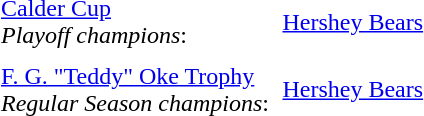<table cellpadding="3" cellspacing="3">
<tr>
<td><a href='#'>Calder Cup</a><br><em>Playoff champions</em>:</td>
<td><a href='#'>Hershey Bears</a></td>
</tr>
<tr>
<td><a href='#'>F. G. "Teddy" Oke Trophy</a><br><em>Regular Season champions</em>:</td>
<td><a href='#'>Hershey Bears</a></td>
</tr>
</table>
